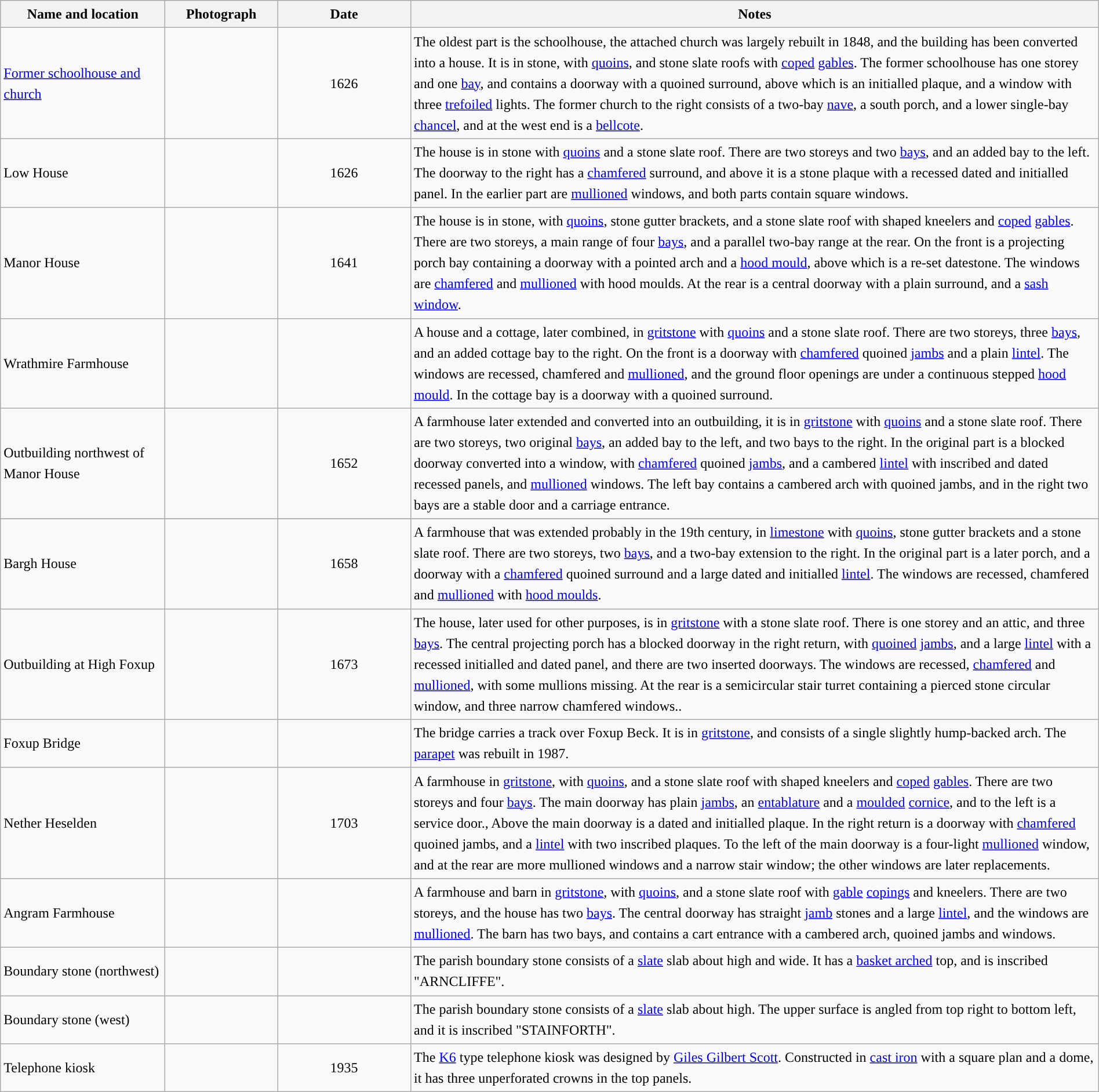<table class="wikitable sortable plainrowheaders" style="width:100%;border:0px;text-align:left;line-height:150%;">
<tr>
<th scope="col"  style="width:150px">Name and location</th>
<th scope="col"  style="width:100px" class="unsortable">Photograph</th>
<th scope="col"  style="width:120px">Date</th>
<th scope="col"  style="width:650px" class="unsortable">Notes</th>
</tr>
<tr>
<td><a href='#'>Former schoolhouse and church</a><br><small></small></td>
<td></td>
<td align="center">1626</td>
<td>The oldest part is the schoolhouse, the attached church was largely rebuilt in 1848, and the building has been converted into a house. It is in stone, with <a href='#'>quoins</a>, and stone slate roofs with <a href='#'>coped</a> <a href='#'>gables</a>.  The former schoolhouse has one storey and one <a href='#'>bay</a>, and contains a doorway with a quoined surround, above which is an initialled plaque, and a window with three <a href='#'>trefoiled</a> lights.  The former church to the right consists of a two-bay <a href='#'>nave</a>, a south porch, and a lower single-bay <a href='#'>chancel</a>, and at the west end is a <a href='#'>bellcote</a>.</td>
</tr>
<tr>
<td>Low House<br><small></small></td>
<td></td>
<td align="center">1626</td>
<td>The house is in stone with <a href='#'>quoins</a> and a stone slate roof.  There are two storeys and two <a href='#'>bays</a>, and an added bay to the left.  The doorway to the right has a <a href='#'>chamfered</a> surround, and above it is a stone plaque with a recessed dated and initialled panel.  In the earlier part are <a href='#'>mullioned</a> windows, and both parts contain square windows.</td>
</tr>
<tr>
<td>Manor House<br><small></small></td>
<td></td>
<td align="center">1641</td>
<td>The house is in stone, with <a href='#'>quoins</a>, stone gutter brackets, and a stone slate roof with shaped kneelers and <a href='#'>coped</a> <a href='#'>gables</a>.  There are two storeys, a main range of four <a href='#'>bays</a>, and a parallel two-bay range at the rear.  On the front is a projecting porch bay containing a doorway with a pointed arch and a <a href='#'>hood mould</a>, above which is a re-set datestone.  The windows are <a href='#'>chamfered</a> and <a href='#'>mullioned</a> with hood moulds.  At the rear is a central doorway with a plain surround, and a <a href='#'>sash window</a>.</td>
</tr>
<tr>
<td>Wrathmire Farmhouse<br><small></small></td>
<td></td>
<td align="center"></td>
<td>A house and a cottage, later combined, in <a href='#'>gritstone</a> with <a href='#'>quoins</a> and a stone slate roof.  There are two storeys, three <a href='#'>bays</a>, and an added cottage bay to the right.  On the front is a doorway with <a href='#'>chamfered</a> quoined <a href='#'>jambs</a> and a plain <a href='#'>lintel</a>.  The windows are recessed, chamfered and <a href='#'>mullioned</a>, and the ground floor openings are under a continuous stepped <a href='#'>hood mould</a>.  In the cottage bay is a doorway with a quoined surround.</td>
</tr>
<tr>
<td>Outbuilding northwest of Manor House<br><small></small></td>
<td></td>
<td align="center">1652</td>
<td>A farmhouse later extended and converted into an outbuilding, it is in <a href='#'>gritstone</a> with <a href='#'>quoins</a> and a stone slate roof.  There are two storeys, two original <a href='#'>bays</a>, an added bay to the left, and two bays to the right.  In the original part is a blocked doorway converted into a window, with <a href='#'>chamfered</a> quoined <a href='#'>jambs</a>, and a cambered <a href='#'>lintel</a> with inscribed and dated recessed panels, and <a href='#'>mullioned</a> windows.  The left bay contains a cambered arch with quoined jambs, and in the right two bays are a stable door and a carriage entrance.</td>
</tr>
<tr>
</tr>
<tr>
<td>Bargh House<br><small></small></td>
<td></td>
<td align="center">1658</td>
<td>A farmhouse that was extended probably in the 19th century, in <a href='#'>limestone</a> with <a href='#'>quoins</a>, stone gutter brackets and a stone slate roof.  There are two storeys, two <a href='#'>bays</a>, and a two-bay extension to the right.  In the original part is a later porch, and a doorway with a <a href='#'>chamfered</a> quoined surround and a large dated and initialled <a href='#'>lintel</a>.  The windows are recessed, chamfered and <a href='#'>mullioned</a> with <a href='#'>hood moulds</a>.</td>
</tr>
<tr>
<td>Outbuilding at High Foxup<br><small></small></td>
<td></td>
<td align="center">1673</td>
<td>The house, later used for other purposes, is in <a href='#'>gritstone</a> with a stone slate roof.  There is one storey and an attic, and three <a href='#'>bays</a>.  The central projecting porch has a blocked doorway in the right return, with <a href='#'>quoined</a> <a href='#'>jambs</a>, and a large <a href='#'>lintel</a> with a recessed initialled and dated panel, and there are two inserted doorways.  The windows are recessed, <a href='#'>chamfered</a> and <a href='#'>mullioned</a>, with some mullions missing.  At the rear is a semicircular stair turret containing a pierced stone circular window, and three narrow chamfered windows..</td>
</tr>
<tr>
<td>Foxup Bridge<br><small></small></td>
<td></td>
<td align="center"></td>
<td>The bridge carries a track over Foxup Beck.  It is in <a href='#'>gritstone</a>, and consists of a single slightly hump-backed arch.  The <a href='#'>parapet</a> was rebuilt in 1987.</td>
</tr>
<tr>
<td>Nether Heselden<br><small></small></td>
<td></td>
<td align="center">1703</td>
<td>A farmhouse in <a href='#'>gritstone</a>, with <a href='#'>quoins</a>, and a stone slate roof with shaped kneelers and <a href='#'>coped</a> <a href='#'>gables</a>.  There are two storeys and four <a href='#'>bays</a>.  The main doorway has plain <a href='#'>jambs</a>, an <a href='#'>entablature</a> and a <a href='#'>moulded</a> <a href='#'>cornice</a>, and to the left is a service door.,  Above the main doorway is a dated and initialled plaque.  In the right return is a doorway with <a href='#'>chamfered</a> quoined jambs, and a <a href='#'>lintel</a> with two inscribed plaques.  To the left of the main doorway is a four-light <a href='#'>mullioned</a> window, and at the rear are more mullioned windows and a narrow stair window; the other windows are later replacements.</td>
</tr>
<tr>
<td>Angram Farmhouse<br><small></small></td>
<td></td>
<td align="center"></td>
<td>A farmhouse and barn in <a href='#'>gritstone</a>, with <a href='#'>quoins</a>, and a stone slate roof with <a href='#'>gable</a> <a href='#'>copings</a> and kneelers.  There are two storeys, and the house has two <a href='#'>bays</a>.  The central doorway has straight <a href='#'>jamb</a> stones and a large <a href='#'>lintel</a>, and the windows are <a href='#'>mullioned</a>.  The barn has two bays, and contains a cart entrance with a cambered arch, quoined jambs and windows.</td>
</tr>
<tr>
<td>Boundary stone (northwest)<br><small></small></td>
<td></td>
<td align="center"></td>
<td>The parish boundary stone consists of a <a href='#'>slate</a> slab about  high and  wide.  It has a <a href='#'>basket arched</a> top, and is inscribed "ARNCLIFFE".</td>
</tr>
<tr>
<td>Boundary stone (west)<br><small></small></td>
<td></td>
<td align="center"></td>
<td>The parish boundary stone consists of a <a href='#'>slate</a> slab about  high.  The upper surface is angled from top right to bottom left, and it is inscribed "STAINFORTH".</td>
</tr>
<tr>
<td>Telephone kiosk<br><small></small></td>
<td></td>
<td align="center">1935</td>
<td>The <a href='#'>K6</a> type telephone kiosk was designed by <a href='#'>Giles Gilbert Scott</a>.  Constructed in <a href='#'>cast iron</a> with a square plan and a dome, it has three unperforated crowns in the top panels.</td>
</tr>
<tr>
</tr>
</table>
